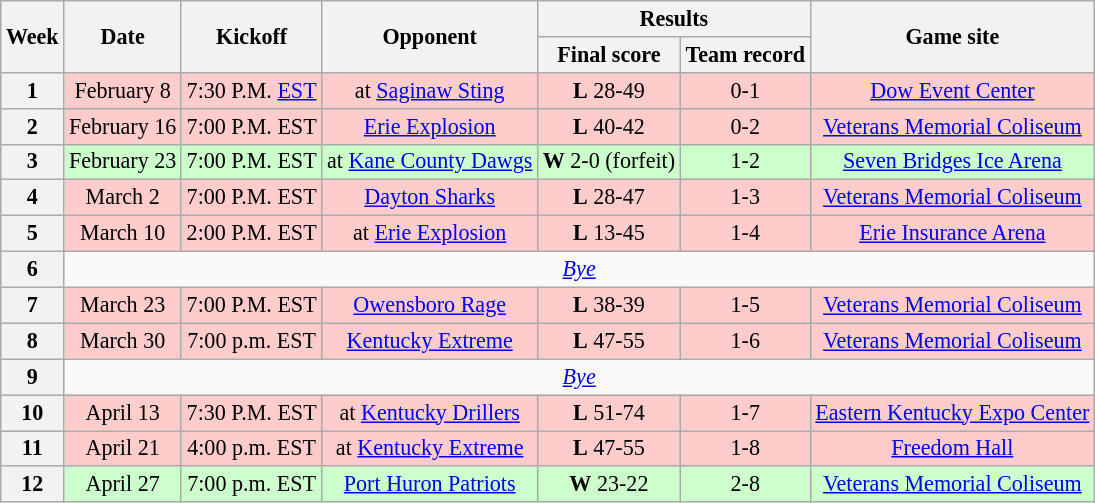<table class="wikitable" align="center" style="font-size: 92%">
<tr>
<th rowspan="2">Week</th>
<th rowspan="2">Date</th>
<th rowspan="2">Kickoff</th>
<th rowspan="2">Opponent</th>
<th colspan="2">Results</th>
<th rowspan="2">Game site</th>
</tr>
<tr>
<th>Final score</th>
<th>Team record</th>
</tr>
<tr style="background:#fcc">
<th>1</th>
<td style="text-align:center;">February 8</td>
<td style="text-align:center;">7:30 P.M. <a href='#'>EST</a></td>
<td style="text-align:center;">at <a href='#'>Saginaw Sting</a></td>
<td style="text-align:center;"><strong>L</strong> 28-49</td>
<td style="text-align:center;">0-1</td>
<td style="text-align:center;"><a href='#'>Dow Event Center</a></td>
</tr>
<tr style="background:#fcc">
<th>2</th>
<td style="text-align:center;">February 16</td>
<td style="text-align:center;">7:00 P.M. EST</td>
<td style="text-align:center;"><a href='#'>Erie Explosion</a></td>
<td style="text-align:center;"><strong>L</strong> 40-42</td>
<td style="text-align:center;">0-2</td>
<td style="text-align:center;"><a href='#'>Veterans Memorial Coliseum</a></td>
</tr>
<tr style="background:#cfc">
<th>3</th>
<td style="text-align:center;">February 23</td>
<td style="text-align:center;">7:00 P.M. EST</td>
<td style="text-align:center;">at <a href='#'>Kane County Dawgs</a></td>
<td style="text-align:center;"><strong>W</strong> 2-0 (forfeit)</td>
<td style="text-align:center;">1-2</td>
<td style="text-align:center;"><a href='#'>Seven Bridges Ice Arena</a></td>
</tr>
<tr style="background:#fcc">
<th>4</th>
<td style="text-align:center;">March 2</td>
<td style="text-align:center;">7:00 P.M. EST</td>
<td style="text-align:center;"><a href='#'>Dayton Sharks</a></td>
<td style="text-align:center;"><strong>L</strong> 28-47</td>
<td style="text-align:center;">1-3</td>
<td style="text-align:center;"><a href='#'>Veterans Memorial Coliseum</a></td>
</tr>
<tr style="background:#fcc">
<th>5</th>
<td style="text-align:center;">March 10</td>
<td style="text-align:center;">2:00 P.M. EST</td>
<td style="text-align:center;">at <a href='#'>Erie Explosion</a></td>
<td style="text-align:center;"><strong>L</strong> 13-45</td>
<td style="text-align:center;">1-4</td>
<td style="text-align:center;"><a href='#'>Erie Insurance Arena</a></td>
</tr>
<tr style=>
<th>6</th>
<td colspan="8" style="text-align:center;"><em><a href='#'>Bye</a></em></td>
</tr>
<tr style="background:#fcc">
<th>7</th>
<td style="text-align:center;">March 23</td>
<td style="text-align:center;">7:00 P.M. EST</td>
<td style="text-align:center;"><a href='#'>Owensboro Rage</a></td>
<td style="text-align:center;"><strong>L</strong> 38-39</td>
<td style="text-align:center;">1-5</td>
<td style="text-align:center;"><a href='#'>Veterans Memorial Coliseum</a></td>
</tr>
<tr style="background:#fcc">
<th>8</th>
<td style="text-align:center;">March 30</td>
<td style="text-align:center;">7:00 p.m. EST</td>
<td style="text-align:center;"><a href='#'>Kentucky Extreme</a></td>
<td style="text-align:center;"><strong>L</strong> 47-55</td>
<td style="text-align:center;">1-6</td>
<td style="text-align:center;"><a href='#'>Veterans Memorial Coliseum</a></td>
</tr>
<tr style=>
<th>9</th>
<td colspan="8" style="text-align:center;"><em><a href='#'>Bye</a></em></td>
</tr>
<tr style="background:#fcc">
<th>10</th>
<td style="text-align:center;">April 13</td>
<td style="text-align:center;">7:30 P.M. EST</td>
<td style="text-align:center;">at <a href='#'>Kentucky Drillers</a></td>
<td style="text-align:center;"><strong>L</strong> 51-74</td>
<td style="text-align:center;">1-7</td>
<td style="text-align:center;"><a href='#'>Eastern Kentucky Expo Center</a></td>
</tr>
<tr style="background:#fcc">
<th>11</th>
<td style="text-align:center;">April 21</td>
<td style="text-align:center;">4:00 p.m. EST</td>
<td style="text-align:center;">at <a href='#'>Kentucky Extreme</a></td>
<td style="text-align:center;"><strong>L</strong> 47-55</td>
<td style="text-align:center;">1-8</td>
<td style="text-align:center;"><a href='#'>Freedom Hall</a></td>
</tr>
<tr style="background:#cfc">
<th>12</th>
<td style="text-align:center;">April 27</td>
<td style="text-align:center;">7:00 p.m. EST</td>
<td style="text-align:center;"><a href='#'>Port Huron Patriots</a></td>
<td style="text-align:center;"><strong>W</strong> 23-22</td>
<td style="text-align:center;">2-8</td>
<td style="text-align:center;"><a href='#'>Veterans Memorial Coliseum</a></td>
</tr>
</table>
